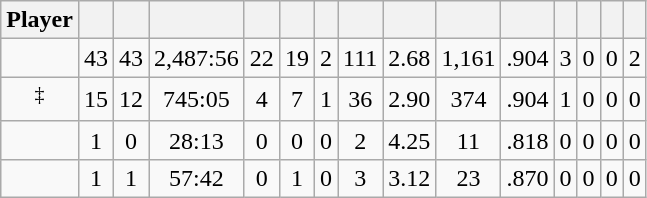<table class="wikitable sortable" style="text-align:center;">
<tr>
<th>Player</th>
<th></th>
<th></th>
<th></th>
<th></th>
<th></th>
<th></th>
<th></th>
<th></th>
<th></th>
<th></th>
<th></th>
<th></th>
<th></th>
<th></th>
</tr>
<tr>
<td></td>
<td>43</td>
<td>43</td>
<td>2,487:56</td>
<td>22</td>
<td>19</td>
<td>2</td>
<td>111</td>
<td>2.68</td>
<td>1,161</td>
<td>.904</td>
<td>3</td>
<td>0</td>
<td>0</td>
<td>2</td>
</tr>
<tr>
<td><sup>‡</sup></td>
<td>15</td>
<td>12</td>
<td>745:05</td>
<td>4</td>
<td>7</td>
<td>1</td>
<td>36</td>
<td>2.90</td>
<td>374</td>
<td>.904</td>
<td>1</td>
<td>0</td>
<td>0</td>
<td>0</td>
</tr>
<tr>
<td></td>
<td>1</td>
<td>0</td>
<td>28:13</td>
<td>0</td>
<td>0</td>
<td>0</td>
<td>2</td>
<td>4.25</td>
<td>11</td>
<td>.818</td>
<td>0</td>
<td>0</td>
<td>0</td>
<td>0</td>
</tr>
<tr>
<td></td>
<td>1</td>
<td>1</td>
<td>57:42</td>
<td>0</td>
<td>1</td>
<td>0</td>
<td>3</td>
<td>3.12</td>
<td>23</td>
<td>.870</td>
<td>0</td>
<td>0</td>
<td>0</td>
<td>0</td>
</tr>
</table>
